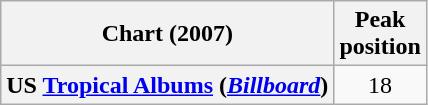<table class="wikitable plainrowheaders" style="text-align:center;">
<tr>
<th scope="col">Chart (2007)</th>
<th scope="col">Peak<br>position</th>
</tr>
<tr>
<th scope="row">US <a href='#'>Tropical Albums</a> (<em><a href='#'>Billboard</a></em>)</th>
<td>18</td>
</tr>
</table>
